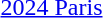<table>
<tr>
<td rowspan=2><a href='#'>2024 Paris</a><br></td>
<td rowspan=2></td>
<td rowspan=2></td>
<td></td>
</tr>
<tr>
<td></td>
</tr>
</table>
